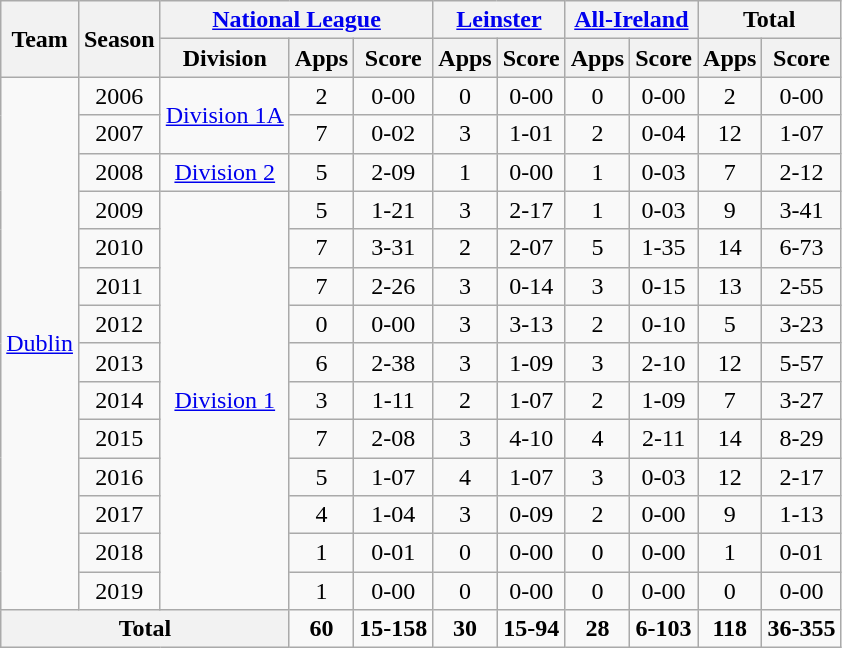<table class="wikitable" style="text-align:center">
<tr>
<th rowspan="2">Team</th>
<th rowspan="2">Season</th>
<th colspan="3"><a href='#'>National League</a></th>
<th colspan="2"><a href='#'>Leinster</a></th>
<th colspan="2"><a href='#'>All-Ireland</a></th>
<th colspan="2">Total</th>
</tr>
<tr>
<th>Division</th>
<th>Apps</th>
<th>Score</th>
<th>Apps</th>
<th>Score</th>
<th>Apps</th>
<th>Score</th>
<th>Apps</th>
<th>Score</th>
</tr>
<tr>
<td rowspan="14"><a href='#'>Dublin</a></td>
<td>2006</td>
<td rowspan="2"><a href='#'>Division 1A</a></td>
<td>2</td>
<td>0-00</td>
<td>0</td>
<td>0-00</td>
<td>0</td>
<td>0-00</td>
<td>2</td>
<td>0-00</td>
</tr>
<tr>
<td>2007</td>
<td>7</td>
<td>0-02</td>
<td>3</td>
<td>1-01</td>
<td>2</td>
<td>0-04</td>
<td>12</td>
<td>1-07</td>
</tr>
<tr>
<td>2008</td>
<td rowspan="1"><a href='#'>Division 2</a></td>
<td>5</td>
<td>2-09</td>
<td>1</td>
<td>0-00</td>
<td>1</td>
<td>0-03</td>
<td>7</td>
<td>2-12</td>
</tr>
<tr>
<td>2009</td>
<td rowspan="11"><a href='#'>Division 1</a></td>
<td>5</td>
<td>1-21</td>
<td>3</td>
<td>2-17</td>
<td>1</td>
<td>0-03</td>
<td>9</td>
<td>3-41</td>
</tr>
<tr>
<td>2010</td>
<td>7</td>
<td>3-31</td>
<td>2</td>
<td>2-07</td>
<td>5</td>
<td>1-35</td>
<td>14</td>
<td>6-73</td>
</tr>
<tr>
<td>2011</td>
<td>7</td>
<td>2-26</td>
<td>3</td>
<td>0-14</td>
<td>3</td>
<td>0-15</td>
<td>13</td>
<td>2-55</td>
</tr>
<tr>
<td>2012</td>
<td>0</td>
<td>0-00</td>
<td>3</td>
<td>3-13</td>
<td>2</td>
<td>0-10</td>
<td>5</td>
<td>3-23</td>
</tr>
<tr>
<td>2013</td>
<td>6</td>
<td>2-38</td>
<td>3</td>
<td>1-09</td>
<td>3</td>
<td>2-10</td>
<td>12</td>
<td>5-57</td>
</tr>
<tr>
<td>2014</td>
<td>3</td>
<td>1-11</td>
<td>2</td>
<td>1-07</td>
<td>2</td>
<td>1-09</td>
<td>7</td>
<td>3-27</td>
</tr>
<tr>
<td>2015</td>
<td>7</td>
<td>2-08</td>
<td>3</td>
<td>4-10</td>
<td>4</td>
<td>2-11</td>
<td>14</td>
<td>8-29</td>
</tr>
<tr>
<td>2016</td>
<td>5</td>
<td>1-07</td>
<td>4</td>
<td>1-07</td>
<td>3</td>
<td>0-03</td>
<td>12</td>
<td>2-17</td>
</tr>
<tr>
<td>2017</td>
<td>4</td>
<td>1-04</td>
<td>3</td>
<td>0-09</td>
<td>2</td>
<td>0-00</td>
<td>9</td>
<td>1-13</td>
</tr>
<tr>
<td>2018</td>
<td>1</td>
<td>0-01</td>
<td>0</td>
<td>0-00</td>
<td>0</td>
<td>0-00</td>
<td>1</td>
<td>0-01</td>
</tr>
<tr>
<td>2019</td>
<td>1</td>
<td>0-00</td>
<td>0</td>
<td>0-00</td>
<td>0</td>
<td>0-00</td>
<td>0</td>
<td>0-00</td>
</tr>
<tr>
<th colspan="3">Total</th>
<td><strong>60</strong></td>
<td><strong>15-158</strong></td>
<td><strong>30</strong></td>
<td><strong>15-94</strong></td>
<td><strong>28</strong></td>
<td><strong>6-103</strong></td>
<td><strong>118</strong></td>
<td><strong>36-355</strong></td>
</tr>
</table>
